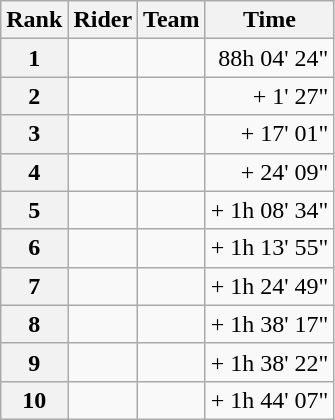<table class="wikitable">
<tr>
<th scope="col">Rank</th>
<th scope="col">Rider</th>
<th scope="col">Team</th>
<th scope="col">Time</th>
</tr>
<tr>
<th scope="row">1</th>
<td>  </td>
<td></td>
<td style="text-align:right;">88h 04' 24"</td>
</tr>
<tr>
<th scope="row">2</th>
<td></td>
<td></td>
<td style="text-align:right;">+ 1' 27"</td>
</tr>
<tr>
<th scope="row">3</th>
<td></td>
<td></td>
<td style="text-align:right;">+ 17' 01"</td>
</tr>
<tr>
<th scope="row">4</th>
<td></td>
<td></td>
<td style="text-align:right;">+ 24' 09"</td>
</tr>
<tr>
<th scope="row">5</th>
<td></td>
<td></td>
<td style="text-align:right;">+ 1h 08' 34"</td>
</tr>
<tr>
<th scope="row">6</th>
<td></td>
<td></td>
<td style="text-align:right;">+ 1h 13' 55"</td>
</tr>
<tr>
<th scope="row">7</th>
<td></td>
<td></td>
<td style="text-align:right;">+ 1h 24' 49"</td>
</tr>
<tr>
<th scope="row">8</th>
<td></td>
<td></td>
<td style="text-align:right;">+ 1h 38' 17"</td>
</tr>
<tr>
<th scope="row">9</th>
<td></td>
<td></td>
<td style="text-align:right;">+ 1h 38' 22"</td>
</tr>
<tr>
<th scope="row">10</th>
<td></td>
<td></td>
<td style="text-align:right;">+ 1h 44' 07"</td>
</tr>
</table>
